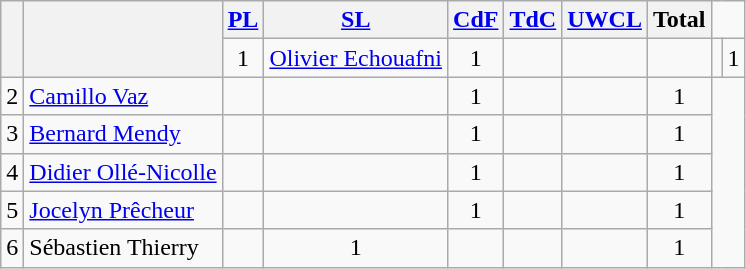<table class="wikitable plainrowheaders sortable" style="text-align:center">
<tr>
<th rowspan="2" colspan="1"></th>
<th rowspan="2" colspan="1"></th>
<th><a href='#'>PL</a></th>
<th><a href='#'>SL</a></th>
<th><a href='#'>CdF</a></th>
<th><a href='#'>TdC</a></th>
<th><a href='#'>UWCL</a></th>
<th>Total</th>
</tr>
<tr>
<td>1</td>
<td align=left> <a href='#'>Olivier Echouafni</a></td>
<td>1</td>
<td></td>
<td></td>
<td></td>
<td></td>
<td>1</td>
</tr>
<tr>
<td>2</td>
<td align=left> <a href='#'>Camillo Vaz</a></td>
<td></td>
<td></td>
<td>1</td>
<td></td>
<td></td>
<td>1</td>
</tr>
<tr>
<td>3</td>
<td align=left> <a href='#'>Bernard Mendy</a></td>
<td></td>
<td></td>
<td>1</td>
<td></td>
<td></td>
<td>1</td>
</tr>
<tr>
<td>4</td>
<td align=left> <a href='#'>Didier Ollé-Nicolle</a></td>
<td></td>
<td></td>
<td>1</td>
<td></td>
<td></td>
<td>1</td>
</tr>
<tr>
<td>5</td>
<td align=left> <a href='#'>Jocelyn Prêcheur</a></td>
<td></td>
<td></td>
<td>1</td>
<td></td>
<td></td>
<td>1</td>
</tr>
<tr>
<td>6</td>
<td align=left> Sébastien Thierry</td>
<td></td>
<td>1</td>
<td></td>
<td></td>
<td></td>
<td>1</td>
</tr>
</table>
